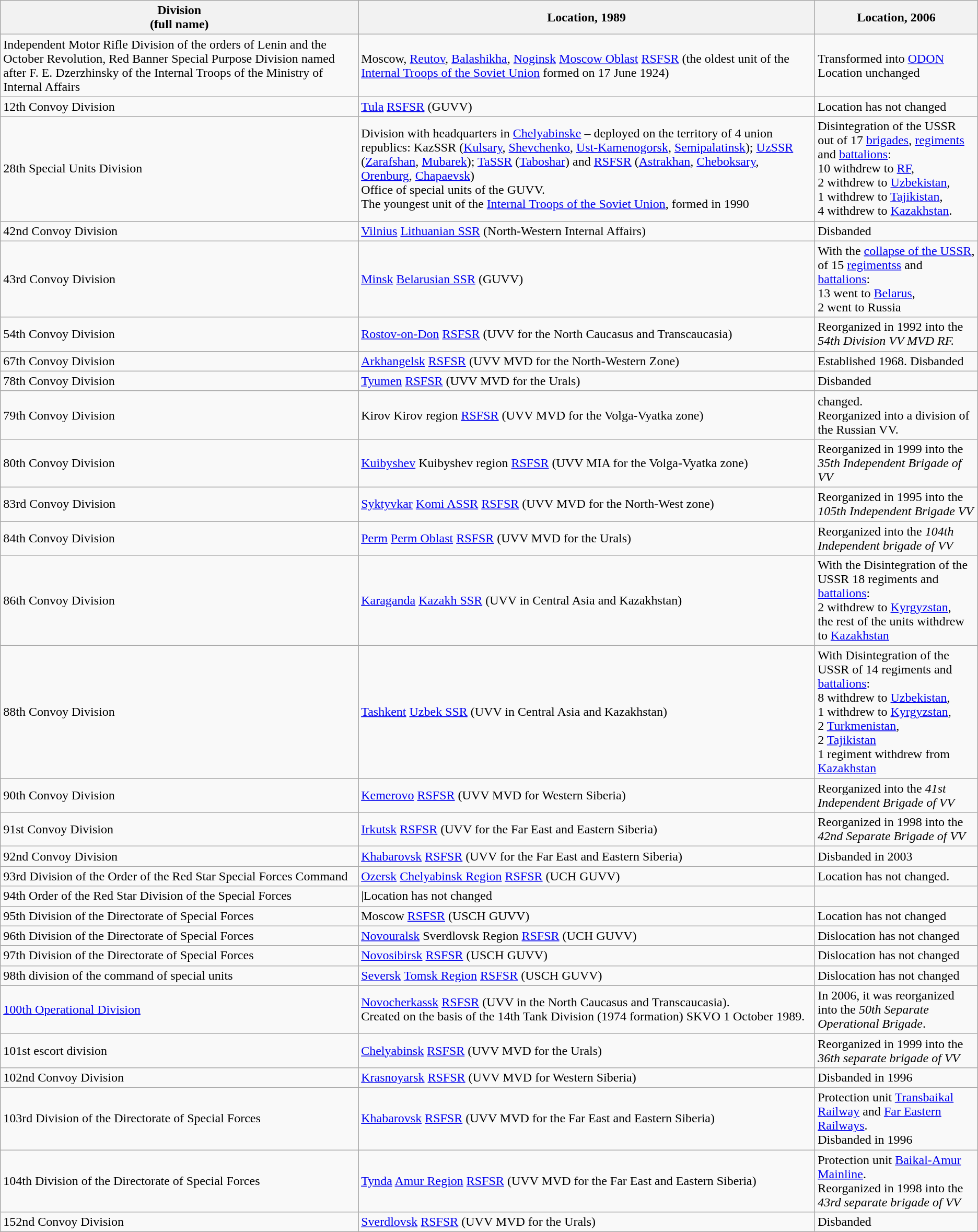<table class="wikitable">
<tr>
<th>Division<br>(full name)</th>
<th>Location, 1989</th>
<th>Location, 2006</th>
</tr>
<tr>
<td>Independent Motor Rifle Division of the orders of Lenin and the October Revolution, Red Banner Special Purpose Division named after F. E. Dzerzhinsky of the Internal Troops of the Ministry of Internal Affairs</td>
<td>Moscow, <a href='#'>Reutov</a>, <a href='#'>Balashikha</a>, <a href='#'>Noginsk</a> <a href='#'>Moscow Oblast</a> <a href='#'>RSFSR</a> (the oldest unit of the <a href='#'>Internal Troops of the Soviet Union</a> formed on 17 June 1924)</td>
<td>Transformed into <a href='#'>ODON</a> Location unchanged</td>
</tr>
<tr>
<td>12th Convoy Division</td>
<td><a href='#'>Tula</a> <a href='#'>RSFSR</a> (GUVV)</td>
<td>Location has not changed</td>
</tr>
<tr>
<td>28th Special Units Division</td>
<td>Division with headquarters in <a href='#'>Chelyabinske</a> – deployed on the territory of 4 union republics: KazSSR (<a href='#'>Kulsary</a>, <a href='#'>Shevchenko</a>, <a href='#'>Ust-Kamenogorsk</a>, <a href='#'>Semipalatinsk</a>); <a href='#'>UzSSR</a> (<a href='#'>Zarafshan</a>, <a href='#'>Mubarek</a>); <a href='#'>TaSSR</a> (<a href='#'>Taboshar</a>) and <a href='#'>RSFSR</a> (<a href='#'>Astrakhan</a>, <a href='#'>Cheboksary</a>, <a href='#'>Orenburg</a>, <a href='#'>Chapaevsk</a>)<br>Office of special units of the GUVV.<br>The youngest unit of the <a href='#'>Internal Troops of the Soviet Union</a>, formed in 1990</td>
<td>Disintegration of the USSR out of 17 <a href='#'>brigades</a>, <a href='#'>regiments</a> and <a href='#'>battalions</a>: <br>10 withdrew to <a href='#'>RF</a>,<br>2 withdrew to <a href='#'>Uzbekistan</a>,<br>1 withdrew to <a href='#'>Tajikistan</a>,<br>4 withdrew to <a href='#'>Kazakhstan</a>.</td>
</tr>
<tr>
<td>42nd Convoy Division</td>
<td><a href='#'>Vilnius</a> <a href='#'>Lithuanian SSR</a> (North-Western Internal Affairs)</td>
<td>Disbanded</td>
</tr>
<tr>
<td>43rd Convoy Division</td>
<td><a href='#'>Minsk</a> <a href='#'>Belarusian SSR</a> (GUVV)</td>
<td>With the <a href='#'>collapse of the USSR</a>, of 15 <a href='#'>regimentss</a> and <a href='#'>battalions</a>: <br>13 went to <a href='#'>Belarus</a>,<br> 2 went to Russia</td>
</tr>
<tr>
<td>54th Convoy Division</td>
<td><a href='#'>Rostov-on-Don</a> <a href='#'>RSFSR</a> (UVV for the North Caucasus and Transcaucasia)</td>
<td>Reorganized in 1992 into the <em>54th Division VV MVD RF.</em></td>
</tr>
<tr>
<td>67th Convoy Division</td>
<td><a href='#'>Arkhangelsk</a> <a href='#'>RSFSR</a> (UVV MVD for the North-Western Zone)</td>
<td>Established 1968. Disbanded</td>
</tr>
<tr>
<td>78th Convoy Division</td>
<td><a href='#'>Tyumen</a> <a href='#'>RSFSR</a> (UVV MVD for the Urals)</td>
<td>Disbanded</td>
</tr>
<tr>
<td>79th Convoy Division</td>
<td>Kirov Kirov region <a href='#'>RSFSR</a> (UVV MVD for the Volga-Vyatka zone)</td>
<td>changed.<br>Reorganized into a division of the Russian VV.</td>
</tr>
<tr>
<td>80th Convoy Division</td>
<td><a href='#'>Kuibyshev</a> Kuibyshev region <a href='#'>RSFSR</a> (UVV MIA for the Volga-Vyatka zone)</td>
<td>Reorganized in 1999 into the <em>35th Independent Brigade of VV</em></td>
</tr>
<tr>
<td>83rd Convoy Division</td>
<td><a href='#'>Syktyvkar</a> <a href='#'>Komi ASSR</a> <a href='#'>RSFSR</a> (UVV MVD for the North-West zone)</td>
<td>Reorganized in 1995 into the <em>105th Independent Brigade VV</em></td>
</tr>
<tr>
<td>84th Convoy Division</td>
<td><a href='#'>Perm</a> <a href='#'>Perm Oblast</a> <a href='#'>RSFSR</a> (UVV MVD for the Urals)</td>
<td>Reorganized into the <em>104th Independent brigade of VV</em></td>
</tr>
<tr>
<td>86th Convoy Division</td>
<td><a href='#'>Karaganda</a> <a href='#'>Kazakh SSR</a> (UVV in Central Asia and Kazakhstan)</td>
<td>With the Disintegration of the USSR 18 regiments and <a href='#'>battalions</a>:<br>2 withdrew to <a href='#'>Kyrgyzstan</a>,<br>the rest of the units withdrew to <a href='#'>Kazakhstan</a></td>
</tr>
<tr>
<td>88th Convoy Division</td>
<td><a href='#'>Tashkent</a> <a href='#'>Uzbek SSR</a> (UVV in Central Asia and Kazakhstan)</td>
<td>With Disintegration of the USSR of 14 regiments and <a href='#'>battalions</a>: <br>8 withdrew to <a href='#'>Uzbekistan</a>,<br>1 withdrew to <a href='#'>Kyrgyzstan</a>,<br>2 <a href='#'>Turkmenistan</a>, <br>2 <a href='#'>Tajikistan</a> <br>1 regiment withdrew from <a href='#'>Kazakhstan</a></td>
</tr>
<tr>
<td>90th Convoy Division</td>
<td><a href='#'>Kemerovo</a> <a href='#'>RSFSR</a> (UVV MVD for Western Siberia)</td>
<td>Reorganized into the <em>41st Independent Brigade of VV</em></td>
</tr>
<tr>
<td>91st Convoy Division</td>
<td><a href='#'>Irkutsk</a> <a href='#'>RSFSR</a> (UVV for the Far East and Eastern Siberia)</td>
<td>Reorganized in 1998 into the <em>42nd Separate Brigade of VV</em></td>
</tr>
<tr>
<td>92nd Convoy Division</td>
<td><a href='#'>Khabarovsk</a> <a href='#'>RSFSR</a> (UVV for the Far East and Eastern Siberia)</td>
<td>Disbanded in 2003</td>
</tr>
<tr>
<td>93rd Division of the Order of the Red Star Special Forces Command</td>
<td><a href='#'>Ozersk</a> <a href='#'>Chelyabinsk Region</a> <a href='#'>RSFSR</a> (UCH GUVV)</td>
<td>Location has not changed.</td>
</tr>
<tr>
<td>94th Order of the Red Star Division of the Special Forces</td>
<td>|Location has not changed</td>
</tr>
<tr>
<td>95th Division of the Directorate of Special Forces</td>
<td>Moscow <a href='#'>RSFSR</a> (USCH GUVV)</td>
<td>Location has not changed</td>
</tr>
<tr>
<td>96th Division of the Directorate of Special Forces</td>
<td><a href='#'>Novouralsk</a> Sverdlovsk Region <a href='#'>RSFSR</a> (UCH GUVV)</td>
<td>Dislocation has not changed</td>
</tr>
<tr>
<td>97th Division of the Directorate of Special Forces</td>
<td><a href='#'>Novosibirsk</a> <a href='#'>RSFSR</a> (USCH GUVV)</td>
<td>Dislocation has not changed</td>
</tr>
<tr>
<td>98th division of the command of special units</td>
<td><a href='#'>Seversk</a> <a href='#'>Tomsk Region</a> <a href='#'>RSFSR</a> (USCH GUVV)</td>
<td>Dislocation has not changed</td>
</tr>
<tr>
<td><a href='#'>100th Operational Division</a></td>
<td><a href='#'>Novocherkassk</a> <a href='#'>RSFSR</a> (UVV in the North Caucasus and Transcaucasia).<br>Created on the basis of the 14th Tank Division (1974 formation) SKVO 1 October 1989.<br></td>
<td>In 2006, it was reorganized into the <em>50th Separate Operational Brigade</em>.</td>
</tr>
<tr>
<td>101st escort division</td>
<td><a href='#'>Chelyabinsk</a> <a href='#'>RSFSR</a> (UVV MVD for the Urals)</td>
<td>Reorganized in 1999 into the <em>36th separate brigade of VV</em></td>
</tr>
<tr>
<td>102nd Convoy Division</td>
<td><a href='#'>Krasnoyarsk</a> <a href='#'>RSFSR</a> (UVV MVD for Western Siberia)</td>
<td>Disbanded in 1996</td>
</tr>
<tr>
<td>103rd Division of the Directorate of Special Forces</td>
<td><a href='#'>Khabarovsk</a> <a href='#'>RSFSR</a> (UVV MVD for the Far East and Eastern Siberia)</td>
<td>Protection unit <a href='#'>Transbaikal Railway</a> and <a href='#'>Far Eastern Railways</a>.<br>Disbanded in 1996</td>
</tr>
<tr>
<td>104th Division of the Directorate of Special Forces</td>
<td><a href='#'>Tynda</a> <a href='#'>Amur Region</a> <a href='#'>RSFSR</a> (UVV MVD for the Far East and Eastern Siberia)</td>
<td>Protection unit <a href='#'>Baikal-Amur Mainline</a>.<br>Reorganized in 1998 into the <em>43rd separate brigade of VV</em></td>
</tr>
<tr>
<td>152nd Convoy Division</td>
<td><a href='#'>Sverdlovsk</a> <a href='#'>RSFSR</a> (UVV MVD for the Urals)</td>
<td>Disbanded</td>
</tr>
</table>
